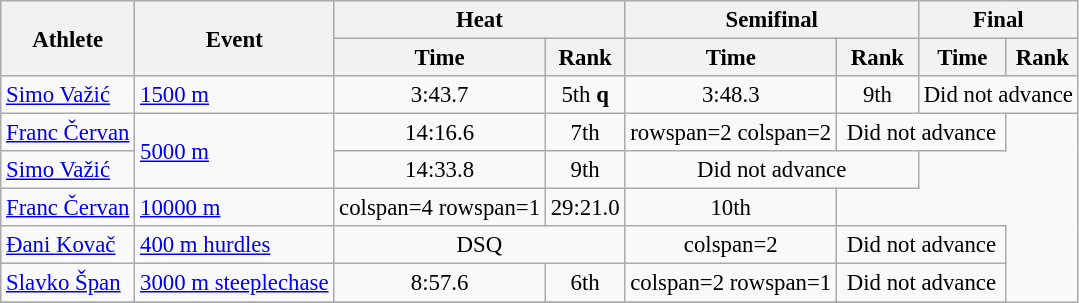<table class=wikitable style=font-size:95%;text-align:center>
<tr>
<th rowspan=2>Athlete</th>
<th rowspan=2>Event</th>
<th colspan=2>Heat</th>
<th colspan=2>Semifinal</th>
<th colspan=2>Final</th>
</tr>
<tr style=font-size:100%>
<th>Time</th>
<th>Rank</th>
<th>Time</th>
<th>Rank</th>
<th>Time</th>
<th>Rank</th>
</tr>
<tr>
<td align=left><a href='#'>Simo Važić</a></td>
<td align=left rowspan=1><a href='#'>1500 m</a></td>
<td>3:43.7</td>
<td>5th <strong>q</strong></td>
<td>3:48.3</td>
<td>9th</td>
<td colspan=2>Did not advance</td>
</tr>
<tr>
<td align=left><a href='#'>Franc Červan</a></td>
<td align=left rowspan=2><a href='#'>5000 m</a></td>
<td>14:16.6</td>
<td>7th</td>
<td>rowspan=2 colspan=2 </td>
<td colspan=2>Did not advance</td>
</tr>
<tr>
<td align=left><a href='#'>Simo Važić</a></td>
<td>14:33.8</td>
<td>9th</td>
<td colspan=2>Did not advance</td>
</tr>
<tr>
<td align=left><a href='#'>Franc Červan</a></td>
<td align=left rowspan=1><a href='#'>10000 m</a></td>
<td>colspan=4 rowspan=1 </td>
<td>29:21.0</td>
<td>10th</td>
</tr>
<tr>
<td align=left><a href='#'>Ðani Kovač</a></td>
<td align=left rowspan=1><a href='#'>400 m hurdles</a></td>
<td colspan=2>DSQ</td>
<td>colspan=2 </td>
<td colspan=2>Did not advance</td>
</tr>
<tr>
<td align=left><a href='#'>Slavko Špan</a></td>
<td align=left rowspan=1><a href='#'>3000 m steeplechase</a></td>
<td>8:57.6</td>
<td>6th</td>
<td>colspan=2 rowspan=1 </td>
<td colspan=2>Did not advance</td>
</tr>
<tr>
</tr>
</table>
